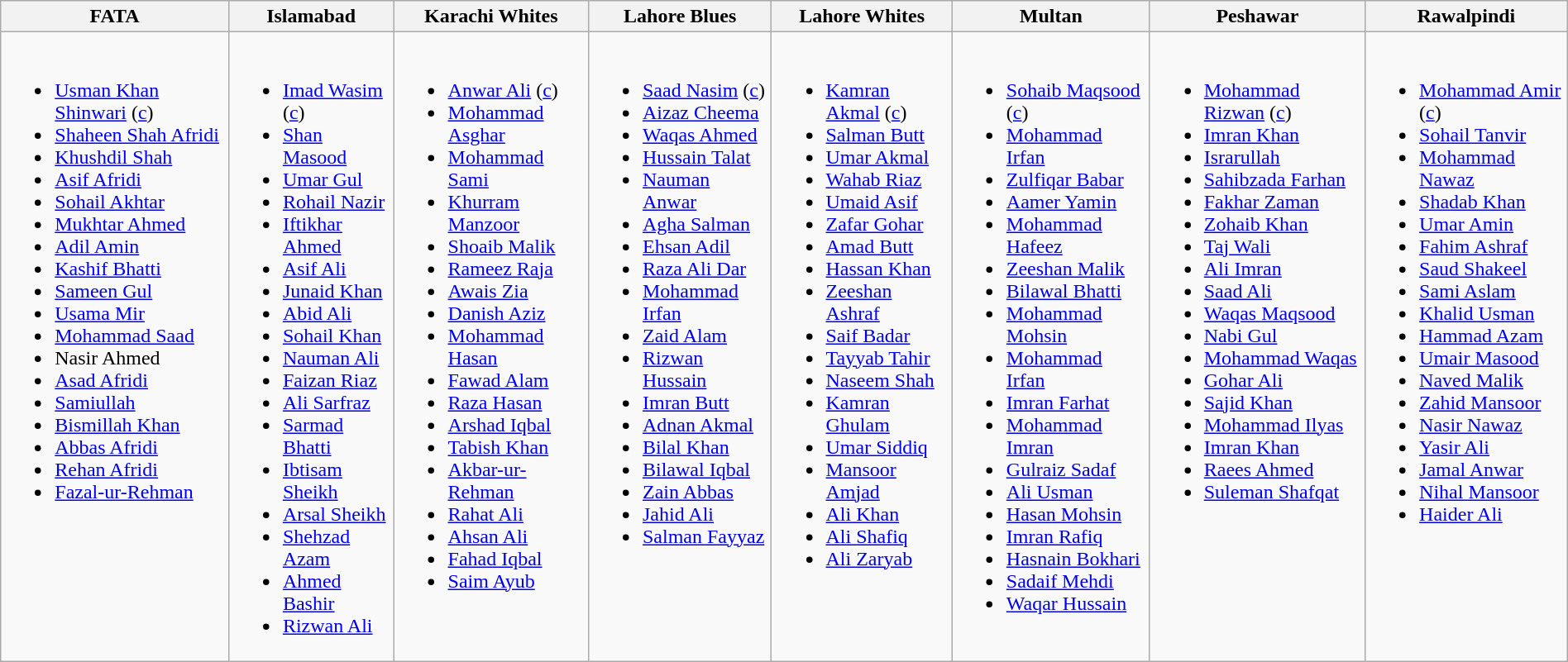<table class="wikitable" style="text-align:left; margin:auto">
<tr>
<th style="width=20%;">FATA</th>
<th style="width=20%;">Islamabad</th>
<th style="width=20%;">Karachi Whites</th>
<th style="width=20%;">Lahore Blues</th>
<th style="width=20%;">Lahore Whites</th>
<th style="width=20%;">Multan</th>
<th style="width=20%;">Peshawar</th>
<th style="width=20%;">Rawalpindi</th>
</tr>
<tr style="vertical-align:top">
<td><br><ul><li><a href='#'>Usman Khan Shinwari</a> (<a href='#'>c</a>)</li><li><a href='#'>Shaheen Shah Afridi</a></li><li><a href='#'>Khushdil Shah</a></li><li><a href='#'>Asif Afridi</a></li><li><a href='#'>Sohail Akhtar</a></li><li><a href='#'>Mukhtar Ahmed</a></li><li><a href='#'>Adil Amin</a></li><li><a href='#'>Kashif Bhatti</a></li><li><a href='#'>Sameen Gul</a></li><li><a href='#'>Usama Mir</a></li><li><a href='#'>Mohammad Saad</a></li><li>Nasir Ahmed</li><li><a href='#'>Asad Afridi</a></li><li><a href='#'>Samiullah</a></li><li><a href='#'>Bismillah Khan</a></li><li><a href='#'>Abbas Afridi</a></li><li><a href='#'>Rehan Afridi</a></li><li><a href='#'>Fazal-ur-Rehman</a></li></ul></td>
<td><br><ul><li><a href='#'>Imad Wasim</a> (<a href='#'>c</a>)</li><li><a href='#'>Shan Masood</a></li><li><a href='#'>Umar Gul</a></li><li><a href='#'>Rohail Nazir</a></li><li><a href='#'>Iftikhar Ahmed</a></li><li><a href='#'>Asif Ali</a></li><li><a href='#'>Junaid Khan</a></li><li><a href='#'>Abid Ali</a></li><li><a href='#'>Sohail Khan</a></li><li><a href='#'>Nauman Ali</a></li><li><a href='#'>Faizan Riaz</a></li><li><a href='#'>Ali Sarfraz</a></li><li><a href='#'>Sarmad Bhatti</a></li><li><a href='#'>Ibtisam Sheikh</a></li><li><a href='#'>Arsal Sheikh</a></li><li><a href='#'>Shehzad Azam</a></li><li><a href='#'>Ahmed Bashir</a></li><li><a href='#'>Rizwan Ali</a></li></ul></td>
<td><br><ul><li><a href='#'>Anwar Ali</a> (<a href='#'>c</a>)</li><li><a href='#'>Mohammad Asghar</a></li><li><a href='#'>Mohammad Sami</a></li><li><a href='#'>Khurram Manzoor</a></li><li><a href='#'>Shoaib Malik</a></li><li><a href='#'>Rameez Raja</a></li><li><a href='#'>Awais Zia</a></li><li><a href='#'>Danish Aziz</a></li><li><a href='#'>Mohammad Hasan</a></li><li><a href='#'>Fawad Alam</a></li><li><a href='#'>Raza Hasan</a></li><li><a href='#'>Arshad Iqbal</a></li><li><a href='#'>Tabish Khan</a></li><li><a href='#'>Akbar-ur-Rehman</a></li><li><a href='#'>Rahat Ali</a></li><li><a href='#'>Ahsan Ali</a></li><li><a href='#'>Fahad Iqbal</a></li><li><a href='#'>Saim Ayub</a></li></ul></td>
<td><br><ul><li><a href='#'>Saad Nasim</a> (<a href='#'>c</a>)</li><li><a href='#'>Aizaz Cheema</a></li><li><a href='#'>Waqas Ahmed</a></li><li><a href='#'>Hussain Talat</a></li><li><a href='#'>Nauman Anwar</a></li><li><a href='#'>Agha Salman</a></li><li><a href='#'>Ehsan Adil</a></li><li><a href='#'>Raza Ali Dar</a></li><li><a href='#'>Mohammad Irfan</a></li><li><a href='#'>Zaid Alam</a></li><li><a href='#'>Rizwan Hussain</a></li><li><a href='#'>Imran Butt</a></li><li><a href='#'>Adnan Akmal</a></li><li><a href='#'>Bilal Khan</a></li><li><a href='#'>Bilawal Iqbal</a></li><li><a href='#'>Zain Abbas</a></li><li><a href='#'>Jahid Ali</a></li><li><a href='#'>Salman Fayyaz</a></li></ul></td>
<td><br><ul><li><a href='#'>Kamran Akmal</a> (<a href='#'>c</a>)</li><li><a href='#'>Salman Butt</a></li><li><a href='#'>Umar Akmal</a></li><li><a href='#'>Wahab Riaz</a></li><li><a href='#'>Umaid Asif</a></li><li><a href='#'>Zafar Gohar</a></li><li><a href='#'>Amad Butt</a></li><li><a href='#'>Hassan Khan</a></li><li><a href='#'>Zeeshan Ashraf</a></li><li><a href='#'>Saif Badar</a></li><li><a href='#'>Tayyab Tahir</a></li><li><a href='#'>Naseem Shah</a></li><li><a href='#'>Kamran Ghulam</a></li><li><a href='#'>Umar Siddiq</a></li><li><a href='#'>Mansoor Amjad</a></li><li><a href='#'>Ali Khan</a></li><li><a href='#'>Ali Shafiq</a></li><li><a href='#'>Ali Zaryab</a></li></ul></td>
<td><br><ul><li><a href='#'>Sohaib Maqsood</a> (<a href='#'>c</a>)</li><li><a href='#'>Mohammad Irfan</a></li><li><a href='#'>Zulfiqar Babar</a></li><li><a href='#'>Aamer Yamin</a></li><li><a href='#'>Mohammad Hafeez</a></li><li><a href='#'>Zeeshan Malik</a></li><li><a href='#'>Bilawal Bhatti</a></li><li><a href='#'>Mohammad Mohsin</a></li><li><a href='#'>Mohammad Irfan</a></li><li><a href='#'>Imran Farhat</a></li><li><a href='#'>Mohammad Imran</a></li><li><a href='#'>Gulraiz Sadaf</a></li><li><a href='#'>Ali Usman</a></li><li><a href='#'>Hasan Mohsin</a></li><li><a href='#'>Imran Rafiq</a></li><li><a href='#'>Hasnain Bokhari</a></li><li><a href='#'>Sadaif Mehdi</a></li><li><a href='#'>Waqar Hussain</a></li></ul></td>
<td><br><ul><li><a href='#'>Mohammad Rizwan</a> (<a href='#'>c</a>)</li><li><a href='#'>Imran Khan</a></li><li><a href='#'>Israrullah</a></li><li><a href='#'>Sahibzada Farhan</a></li><li><a href='#'>Fakhar Zaman</a></li><li><a href='#'>Zohaib Khan</a></li><li><a href='#'>Taj Wali</a></li><li><a href='#'>Ali Imran</a></li><li><a href='#'>Saad Ali</a></li><li><a href='#'>Waqas Maqsood</a></li><li><a href='#'>Nabi Gul</a></li><li><a href='#'>Mohammad Waqas</a></li><li><a href='#'>Gohar Ali</a></li><li><a href='#'>Sajid Khan</a></li><li><a href='#'>Mohammad Ilyas</a></li><li><a href='#'>Imran Khan</a></li><li><a href='#'>Raees Ahmed</a></li><li><a href='#'>Suleman Shafqat</a></li></ul></td>
<td><br><ul><li><a href='#'>Mohammad Amir</a> (<a href='#'>c</a>)</li><li><a href='#'>Sohail Tanvir</a></li><li><a href='#'>Mohammad Nawaz</a></li><li><a href='#'>Shadab Khan</a></li><li><a href='#'>Umar Amin</a></li><li><a href='#'>Fahim Ashraf</a></li><li><a href='#'>Saud Shakeel</a></li><li><a href='#'>Sami Aslam</a></li><li><a href='#'>Khalid Usman</a></li><li><a href='#'>Hammad Azam</a></li><li><a href='#'>Umair Masood</a></li><li><a href='#'>Naved Malik</a></li><li><a href='#'>Zahid Mansoor</a></li><li><a href='#'>Nasir Nawaz</a></li><li><a href='#'>Yasir Ali</a></li><li><a href='#'>Jamal Anwar</a></li><li><a href='#'>Nihal Mansoor</a></li><li><a href='#'>Haider Ali</a></li></ul></td>
</tr>
</table>
